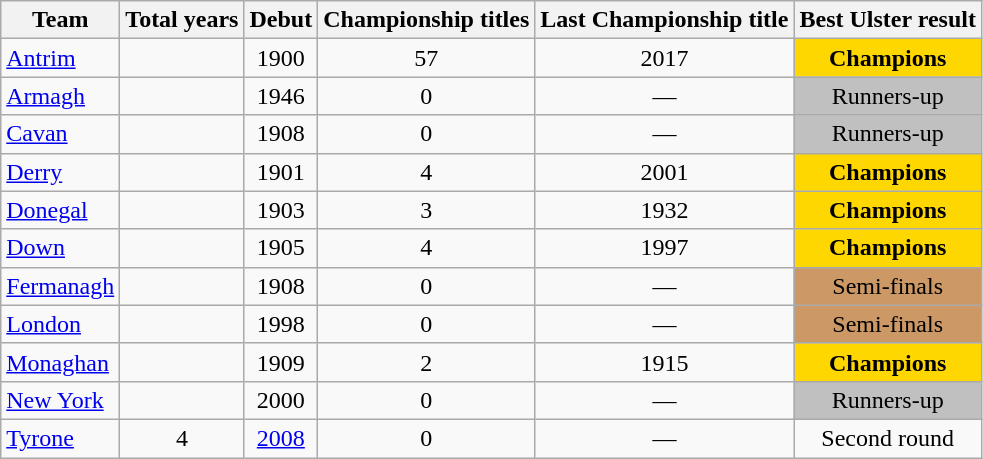<table class="wikitable sortable" style="text-align:center">
<tr>
<th>Team</th>
<th>Total years</th>
<th>Debut</th>
<th>Championship titles</th>
<th>Last Championship title</th>
<th>Best Ulster result</th>
</tr>
<tr>
<td style="text-align:left"><a href='#'>Antrim</a></td>
<td></td>
<td>1900</td>
<td>57</td>
<td>2017</td>
<td bgcolor=gold><strong>Champions</strong></td>
</tr>
<tr>
<td style="text-align:left"><a href='#'>Armagh</a></td>
<td></td>
<td>1946</td>
<td>0</td>
<td>—</td>
<td bgcolor=silver>Runners-up</td>
</tr>
<tr>
<td style="text-align:left"><a href='#'>Cavan</a></td>
<td></td>
<td>1908</td>
<td>0</td>
<td>—</td>
<td bgcolor=silver>Runners-up</td>
</tr>
<tr>
<td style="text-align:left"><a href='#'>Derry</a></td>
<td></td>
<td>1901</td>
<td>4</td>
<td>2001</td>
<td bgcolor=gold><strong>Champions</strong></td>
</tr>
<tr>
<td style="text-align:left"><a href='#'>Donegal</a></td>
<td></td>
<td>1903</td>
<td>3</td>
<td>1932</td>
<td bgcolor=gold><strong>Champions</strong></td>
</tr>
<tr>
<td style="text-align:left"><a href='#'>Down</a></td>
<td></td>
<td>1905</td>
<td>4</td>
<td>1997</td>
<td bgcolor=gold><strong>Champions</strong></td>
</tr>
<tr>
<td style="text-align:left"><a href='#'>Fermanagh</a></td>
<td></td>
<td>1908</td>
<td>0</td>
<td>—</td>
<td bgcolor=#cc9966>Semi-finals</td>
</tr>
<tr>
<td style="text-align:left"><a href='#'>London</a></td>
<td></td>
<td>1998</td>
<td>0</td>
<td>—</td>
<td bgcolor=#cc9966>Semi-finals</td>
</tr>
<tr>
<td style="text-align:left"><a href='#'>Monaghan</a></td>
<td></td>
<td>1909</td>
<td>2</td>
<td>1915</td>
<td bgcolor=gold><strong>Champions</strong></td>
</tr>
<tr>
<td style="text-align:left"><a href='#'>New York</a></td>
<td></td>
<td>2000</td>
<td>0</td>
<td>—</td>
<td bgcolor=silver>Runners-up</td>
</tr>
<tr>
<td style="text-align:left"><a href='#'>Tyrone</a></td>
<td>4</td>
<td><a href='#'>2008</a></td>
<td>0</td>
<td>—</td>
<td>Second round</td>
</tr>
</table>
